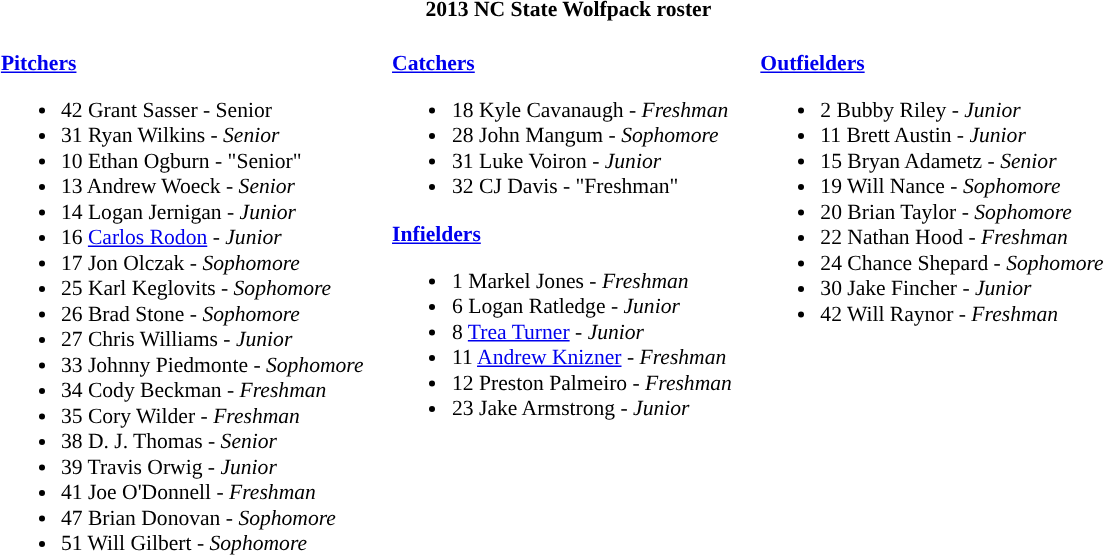<table class="toccolours" style="border-collapse:collapse; font-size:90%;">
<tr>
<th colspan="9">2013 NC State Wolfpack roster</th>
</tr>
<tr>
<td width="03"> </td>
<td valign="top"><br><strong><a href='#'>Pitchers</a></strong><ul><li>42 Grant Sasser - Senior</li><li>31 Ryan Wilkins - <em>Senior</em></li><li>10 Ethan Ogburn - "Senior"</li><li>13 Andrew Woeck - <em>Senior</em></li><li>14 Logan Jernigan - <em>Junior</em></li><li>16 <a href='#'>Carlos Rodon</a> - <em>Junior</em></li><li>17 Jon Olczak - <em>Sophomore</em></li><li>25 Karl Keglovits - <em>Sophomore</em></li><li>26 Brad Stone - <em>Sophomore</em></li><li>27 Chris Williams - <em>Junior</em></li><li>33 Johnny Piedmonte - <em>Sophomore</em></li><li>34 Cody Beckman - <em>Freshman</em></li><li>35 Cory Wilder - <em>Freshman</em></li><li>38 D. J. Thomas - <em>Senior</em></li><li>39 Travis Orwig - <em>Junior</em></li><li>41 Joe O'Donnell - <em>Freshman</em></li><li>47 Brian Donovan - <em>Sophomore</em></li><li>51 Will Gilbert - <em>Sophomore</em></li></ul></td>
<td width="15"> </td>
<td valign="top"><br><strong><a href='#'>Catchers</a></strong><ul><li>18 Kyle Cavanaugh - <em>Freshman</em></li><li>28 John Mangum - <em>Sophomore</em></li><li>31 Luke Voiron - <em>Junior</em></li><li>32 CJ Davis - "Freshman"</li></ul><strong><a href='#'>Infielders</a></strong><ul><li>1 Markel Jones - <em>Freshman</em></li><li>6 Logan Ratledge - <em>Junior</em></li><li>8 <a href='#'>Trea Turner</a> - <em>Junior</em></li><li>11 <a href='#'>Andrew Knizner</a> - <em>Freshman</em></li><li>12 Preston Palmeiro - <em>Freshman</em></li><li>23 Jake Armstrong - <em>Junior</em></li></ul></td>
<td width="15"> </td>
<td valign="top"><br><strong><a href='#'>Outfielders</a></strong><ul><li>2 Bubby Riley - <em>Junior</em></li><li>11 Brett Austin - <em>Junior</em></li><li>15 Bryan Adametz - <em>Senior</em></li><li>19 Will Nance - <em>Sophomore</em></li><li>20 Brian Taylor - <em> Sophomore</em></li><li>22 Nathan Hood - <em>Freshman</em></li><li>24 Chance Shepard - <em>Sophomore</em></li><li>30 Jake Fincher - <em>Junior</em></li><li>42 Will Raynor - <em>Freshman</em></li></ul></td>
<td width="25"> </td>
</tr>
</table>
